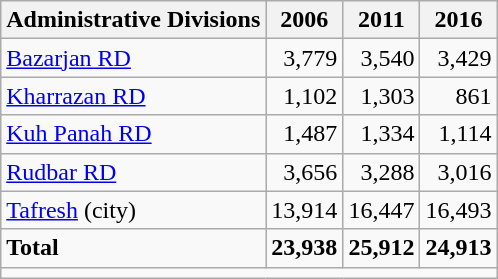<table class="wikitable">
<tr>
<th>Administrative Divisions</th>
<th>2006</th>
<th>2011</th>
<th>2016</th>
</tr>
<tr>
<td><a href='#'>Bazarjan RD</a></td>
<td style="text-align: right;">3,779</td>
<td style="text-align: right;">3,540</td>
<td style="text-align: right;">3,429</td>
</tr>
<tr>
<td><a href='#'>Kharrazan RD</a></td>
<td style="text-align: right;">1,102</td>
<td style="text-align: right;">1,303</td>
<td style="text-align: right;">861</td>
</tr>
<tr>
<td><a href='#'>Kuh Panah RD</a></td>
<td style="text-align: right;">1,487</td>
<td style="text-align: right;">1,334</td>
<td style="text-align: right;">1,114</td>
</tr>
<tr>
<td><a href='#'>Rudbar RD</a></td>
<td style="text-align: right;">3,656</td>
<td style="text-align: right;">3,288</td>
<td style="text-align: right;">3,016</td>
</tr>
<tr>
<td><a href='#'>Tafresh</a> (city)</td>
<td style="text-align: right;">13,914</td>
<td style="text-align: right;">16,447</td>
<td style="text-align: right;">16,493</td>
</tr>
<tr>
<td><strong>Total</strong></td>
<td style="text-align: right;"><strong>23,938</strong></td>
<td style="text-align: right;"><strong>25,912</strong></td>
<td style="text-align: right;"><strong>24,913</strong></td>
</tr>
<tr>
<td colspan=4></td>
</tr>
</table>
